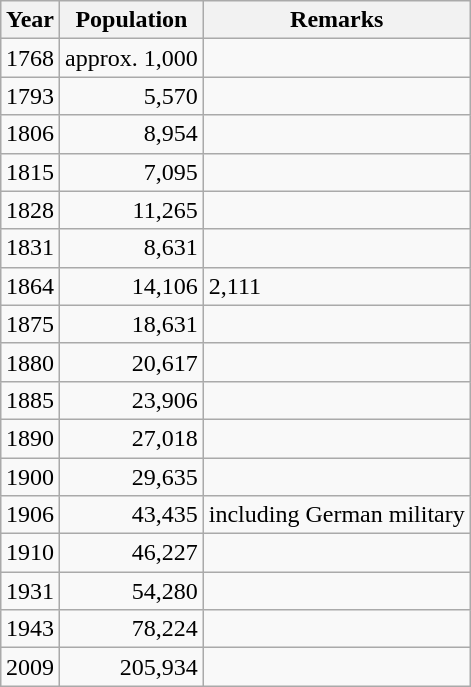<table class="wikitable" style="float:right;">
<tr>
<th>Year</th>
<th>Population</th>
<th>Remarks</th>
</tr>
<tr>
<td>1768</td>
<td style="text-align:right;">approx. 1,000</td>
<td></td>
</tr>
<tr>
<td>1793</td>
<td style="text-align:right;">5,570</td>
<td> </td>
</tr>
<tr>
<td>1806</td>
<td style="text-align:right;">8,954</td>
<td></td>
</tr>
<tr>
<td>1815</td>
<td style="text-align:right;">7,095</td>
<td></td>
</tr>
<tr>
<td>1828</td>
<td style="text-align:right;">11,265</td>
<td></td>
</tr>
<tr>
<td>1831</td>
<td style="text-align:right;">8,631</td>
<td> </td>
</tr>
<tr>
<td>1864</td>
<td style="text-align:right;">14,106</td>
<td> 2,111 </td>
</tr>
<tr>
<td>1875</td>
<td style="text-align:right;">18,631</td>
<td> </td>
</tr>
<tr>
<td>1880</td>
<td style="text-align:right;">20,617</td>
<td> </td>
</tr>
<tr>
<td>1885</td>
<td style="text-align:right;">23,906</td>
<td> </td>
</tr>
<tr>
<td>1890</td>
<td style="text-align:right;">27,018</td>
<td> </td>
</tr>
<tr>
<td>1900</td>
<td style="text-align:right;">29,635</td>
<td> </td>
</tr>
<tr>
<td>1906</td>
<td style="text-align:right;">43,435</td>
<td>including German military </td>
</tr>
<tr>
<td>1910</td>
<td style="text-align:right;">46,227</td>
<td> </td>
</tr>
<tr>
<td>1931</td>
<td style="text-align:right;">54,280</td>
<td></td>
</tr>
<tr>
<td>1943</td>
<td style="text-align:right;">78,224</td>
<td></td>
</tr>
<tr>
<td>2009</td>
<td style="text-align:right;">205,934</td>
<td></td>
</tr>
</table>
